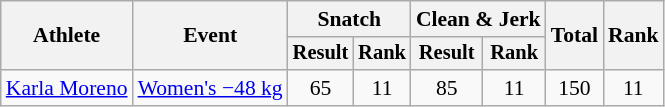<table class=wikitable style="font-size:90%">
<tr>
<th rowspan="2">Athlete</th>
<th rowspan="2">Event</th>
<th colspan="2">Snatch</th>
<th colspan="2">Clean & Jerk</th>
<th rowspan="2">Total</th>
<th rowspan="2">Rank</th>
</tr>
<tr style="font-size:95%">
<th>Result</th>
<th>Rank</th>
<th>Result</th>
<th>Rank</th>
</tr>
<tr align=center>
<td align=left><a href='#'>Karla Moreno</a></td>
<td align=left><a href='#'>Women's −48 kg</a></td>
<td>65</td>
<td>11</td>
<td>85</td>
<td>11</td>
<td>150</td>
<td>11</td>
</tr>
</table>
